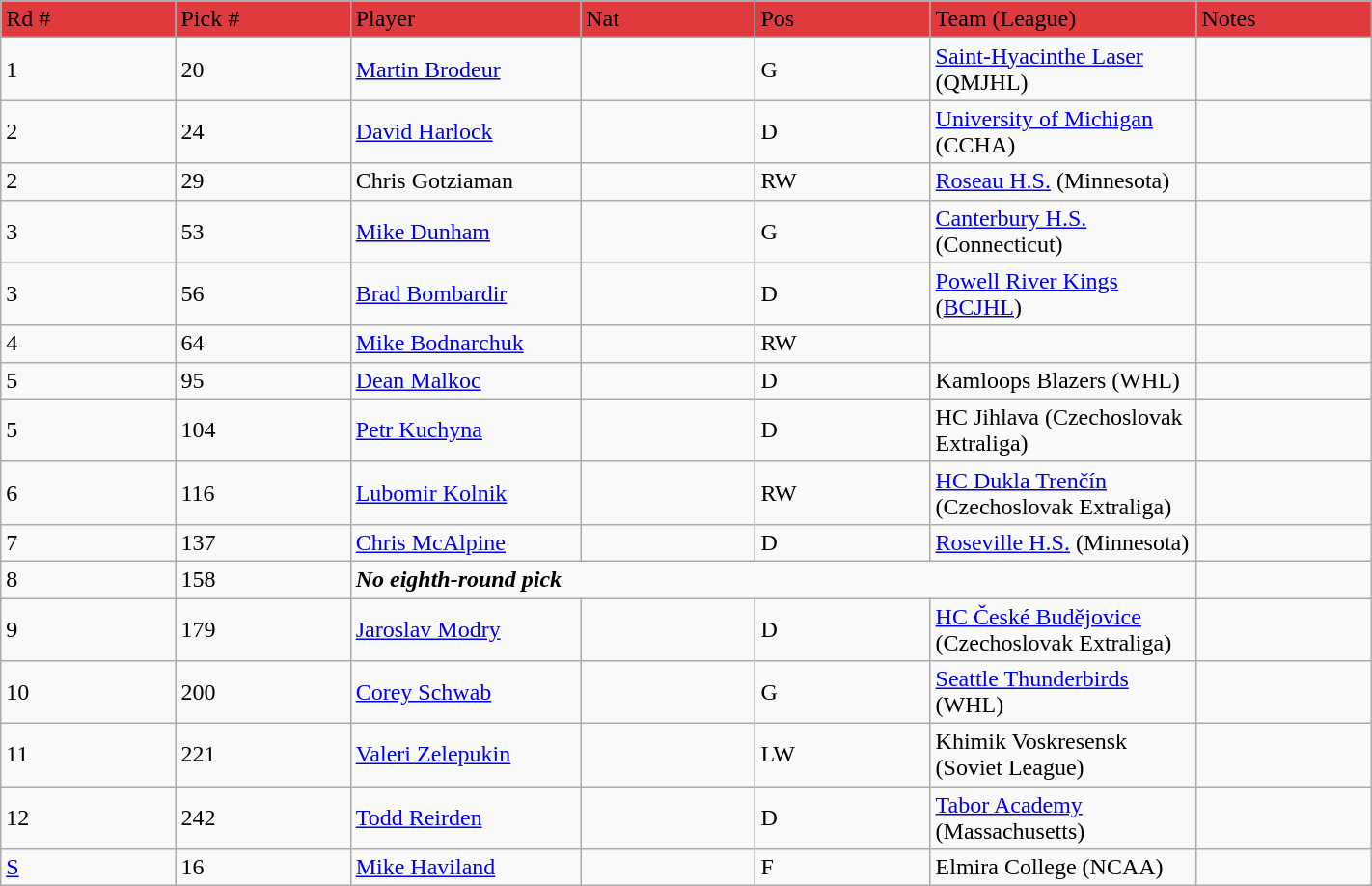<table class="wikitable" style="width: 75%">
<tr>
<td width="5%"; bgcolor="#E13A3E">Rd #</td>
<td width="5%"; bgcolor="#E13A3E">Pick #</td>
<td width="5%"; bgcolor="#E13A3E">Player</td>
<td width="5%"; bgcolor="#E13A3E">Nat</td>
<td width="5%"; bgcolor="#E13A3E">Pos</td>
<td width="5%"; bgcolor="#E13A3E">Team (League)</td>
<td width="5%"; bgcolor="#E13A3E">Notes</td>
</tr>
<tr>
<td>1</td>
<td>20</td>
<td><a href='#'>Martin Brodeur</a></td>
<td></td>
<td>G</td>
<td><a href='#'>Saint-Hyacinthe Laser</a> (QMJHL)</td>
<td></td>
</tr>
<tr>
<td>2</td>
<td>24</td>
<td><a href='#'>David Harlock</a></td>
<td></td>
<td>D</td>
<td><a href='#'>University of Michigan</a> (CCHA)</td>
<td></td>
</tr>
<tr>
<td>2</td>
<td>29</td>
<td>Chris Gotziaman</td>
<td></td>
<td>RW</td>
<td><a href='#'>Roseau H.S.</a> (Minnesota)</td>
<td></td>
</tr>
<tr>
<td>3</td>
<td>53</td>
<td><a href='#'>Mike Dunham</a></td>
<td></td>
<td>G</td>
<td><a href='#'>Canterbury H.S.</a> (Connecticut)</td>
<td></td>
</tr>
<tr>
<td>3</td>
<td>56</td>
<td><a href='#'>Brad Bombardir</a></td>
<td></td>
<td>D</td>
<td><a href='#'>Powell River Kings</a> (<a href='#'>BCJHL</a>)</td>
<td></td>
</tr>
<tr>
<td>4</td>
<td>64</td>
<td><a href='#'>Mike Bodnarchuk</a></td>
<td></td>
<td>RW</td>
<td></td>
<td></td>
</tr>
<tr>
<td>5</td>
<td>95</td>
<td><a href='#'>Dean Malkoc</a></td>
<td></td>
<td>D</td>
<td>Kamloops Blazers (WHL)</td>
<td></td>
</tr>
<tr>
<td>5</td>
<td>104</td>
<td><a href='#'>Petr Kuchyna</a></td>
<td></td>
<td>D</td>
<td>HC Jihlava (Czechoslovak Extraliga)</td>
<td></td>
</tr>
<tr>
<td>6</td>
<td>116</td>
<td><a href='#'>Lubomir Kolnik</a></td>
<td></td>
<td>RW</td>
<td><a href='#'>HC Dukla Trenčín</a> (Czechoslovak Extraliga)</td>
<td></td>
</tr>
<tr>
<td>7</td>
<td>137</td>
<td><a href='#'>Chris McAlpine</a></td>
<td></td>
<td>D</td>
<td><a href='#'>Roseville H.S.</a> (Minnesota)</td>
<td></td>
</tr>
<tr>
<td>8</td>
<td>158</td>
<td colspan="4"><strong><em>No eighth-round pick</em></strong></td>
<td></td>
</tr>
<tr>
<td>9</td>
<td>179</td>
<td><a href='#'>Jaroslav Modry</a></td>
<td></td>
<td>D</td>
<td><a href='#'>HC České Budějovice</a> (Czechoslovak Extraliga)</td>
<td></td>
</tr>
<tr>
<td>10</td>
<td>200</td>
<td><a href='#'>Corey Schwab</a></td>
<td></td>
<td>G</td>
<td><a href='#'>Seattle Thunderbirds</a> (WHL)</td>
<td></td>
</tr>
<tr>
<td>11</td>
<td>221</td>
<td><a href='#'>Valeri Zelepukin</a></td>
<td></td>
<td>LW</td>
<td>Khimik Voskresensk (Soviet League)</td>
<td></td>
</tr>
<tr>
<td>12</td>
<td>242</td>
<td><a href='#'>Todd Reirden</a></td>
<td></td>
<td>D</td>
<td><a href='#'>Tabor Academy</a> (Massachusetts)</td>
<td></td>
</tr>
<tr>
<td><a href='#'>S</a></td>
<td>16</td>
<td><a href='#'>Mike Haviland</a></td>
<td></td>
<td>F</td>
<td>Elmira College (NCAA)</td>
<td></td>
</tr>
</table>
